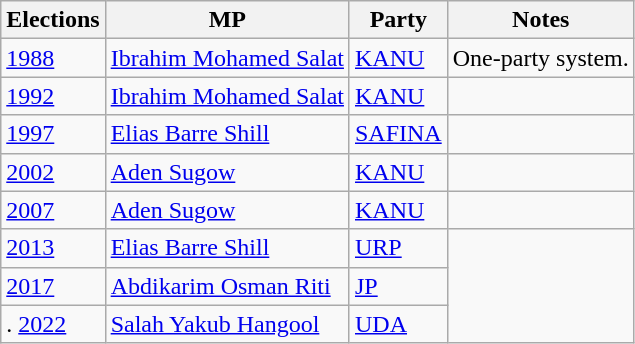<table class="wikitable">
<tr>
<th>Elections</th>
<th>MP </th>
<th>Party</th>
<th>Notes</th>
</tr>
<tr>
<td><a href='#'>1988</a></td>
<td><a href='#'>Ibrahim Mohamed Salat</a></td>
<td><a href='#'>KANU</a></td>
<td>One-party system.</td>
</tr>
<tr>
<td><a href='#'>1992</a></td>
<td><a href='#'>Ibrahim Mohamed Salat</a></td>
<td><a href='#'>KANU</a></td>
<td></td>
</tr>
<tr>
<td><a href='#'>1997</a></td>
<td><a href='#'>Elias Barre Shill</a></td>
<td><a href='#'>SAFINA</a></td>
<td></td>
</tr>
<tr>
<td><a href='#'>2002</a></td>
<td><a href='#'>Aden Sugow</a></td>
<td><a href='#'>KANU</a></td>
</tr>
<tr>
<td><a href='#'>2007</a></td>
<td><a href='#'>Aden Sugow</a></td>
<td><a href='#'>KANU</a></td>
<td></td>
</tr>
<tr>
<td><a href='#'>2013</a></td>
<td><a href='#'>Elias Barre Shill</a></td>
<td><a href='#'>URP</a></td>
</tr>
<tr>
<td><a href='#'>2017</a></td>
<td><a href='#'>Abdikarim Osman Riti</a></td>
<td><a href='#'>JP</a></td>
</tr>
<tr>
<td>. <a href='#'>2022</a></td>
<td><a href='#'>Salah Yakub Hangool</a></td>
<td><a href='#'>UDA</a></td>
</tr>
</table>
